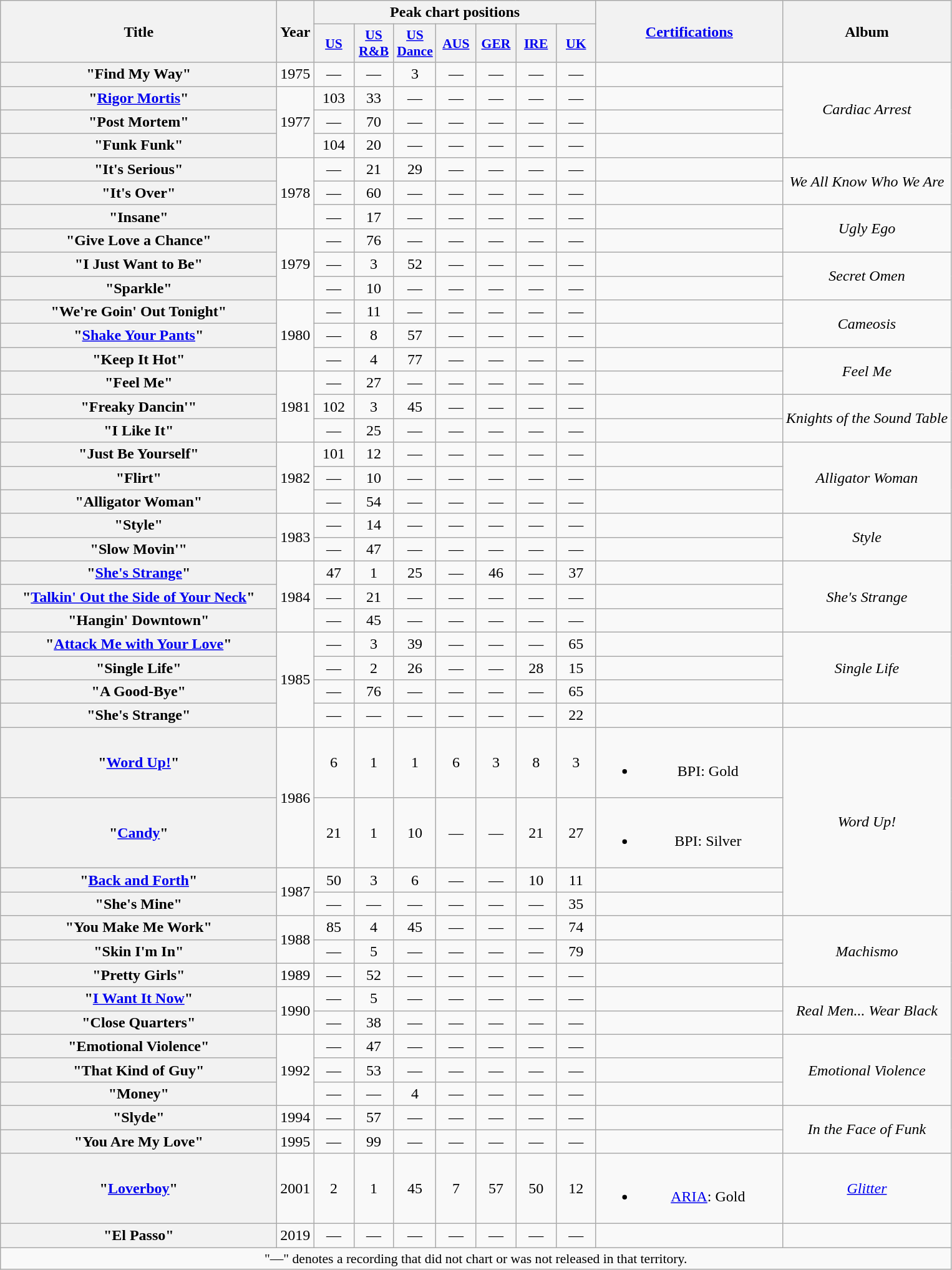<table class="wikitable plainrowheaders" style="text-align:center;">
<tr>
<th scope="col" rowspan="2" style="width:18em;">Title</th>
<th scope="col" rowspan="2">Year</th>
<th scope="col" colspan="7">Peak chart positions</th>
<th scope="col" rowspan="2" style="width:12em;"><a href='#'>Certifications</a></th>
<th scope="col" rowspan="2">Album</th>
</tr>
<tr>
<th scope="col" style="width:2.5em;font-size:90%;"><a href='#'>US</a><br></th>
<th scope="col" style="width:2.5em;font-size:90%;"><a href='#'>US<br>R&B</a><br></th>
<th scope="col" style="width:2.5em;font-size:90%;"><a href='#'>US<br>Dance</a><br></th>
<th scope="col" style="width:2.5em;font-size:90%;"><a href='#'>AUS</a><br></th>
<th scope="col" style="width:2.5em;font-size:90%;"><a href='#'>GER</a><br></th>
<th scope="col" style="width:2.5em;font-size:90%;"><a href='#'>IRE</a><br></th>
<th scope="col" style="width:2.5em;font-size:90%;"><a href='#'>UK</a><br></th>
</tr>
<tr>
<th scope="row">"Find My Way"</th>
<td>1975</td>
<td>—</td>
<td>—</td>
<td>3</td>
<td>—</td>
<td>—</td>
<td>—</td>
<td>—</td>
<td></td>
<td rowspan="4"><em>Cardiac Arrest</em></td>
</tr>
<tr>
<th scope="row">"<a href='#'>Rigor Mortis</a>"</th>
<td rowspan="3">1977</td>
<td>103</td>
<td>33</td>
<td>—</td>
<td>—</td>
<td>—</td>
<td>—</td>
<td>—</td>
<td></td>
</tr>
<tr>
<th scope="row">"Post Mortem"</th>
<td>—</td>
<td>70</td>
<td>—</td>
<td>—</td>
<td>—</td>
<td>—</td>
<td>—</td>
<td></td>
</tr>
<tr>
<th scope="row">"Funk Funk"</th>
<td>104</td>
<td>20</td>
<td>—</td>
<td>—</td>
<td>—</td>
<td>—</td>
<td>—</td>
<td></td>
</tr>
<tr>
<th scope="row">"It's Serious"</th>
<td rowspan="3">1978</td>
<td>—</td>
<td>21</td>
<td>29</td>
<td>—</td>
<td>—</td>
<td>—</td>
<td>—</td>
<td></td>
<td rowspan="2"><em>We All Know Who We Are</em></td>
</tr>
<tr>
<th scope="row">"It's Over"</th>
<td>—</td>
<td>60</td>
<td>—</td>
<td>—</td>
<td>—</td>
<td>—</td>
<td>—</td>
<td></td>
</tr>
<tr>
<th scope="row">"Insane"</th>
<td>—</td>
<td>17</td>
<td>—</td>
<td>—</td>
<td>—</td>
<td>—</td>
<td>—</td>
<td></td>
<td rowspan="2"><em>Ugly Ego</em></td>
</tr>
<tr>
<th scope="row">"Give Love a Chance"</th>
<td rowspan="3">1979</td>
<td>—</td>
<td>76</td>
<td>—</td>
<td>—</td>
<td>—</td>
<td>—</td>
<td>—</td>
<td></td>
</tr>
<tr>
<th scope="row">"I Just Want to Be"</th>
<td>—</td>
<td>3</td>
<td>52</td>
<td>—</td>
<td>—</td>
<td>—</td>
<td>—</td>
<td></td>
<td rowspan="2"><em>Secret Omen</em></td>
</tr>
<tr>
<th scope="row">"Sparkle"</th>
<td>—</td>
<td>10</td>
<td>—</td>
<td>—</td>
<td>—</td>
<td>—</td>
<td>—</td>
<td></td>
</tr>
<tr>
<th scope="row">"We're Goin' Out Tonight"</th>
<td rowspan="3">1980</td>
<td>—</td>
<td>11</td>
<td>—</td>
<td>—</td>
<td>—</td>
<td>—</td>
<td>—</td>
<td></td>
<td rowspan="2"><em>Cameosis</em></td>
</tr>
<tr>
<th scope="row">"<a href='#'>Shake Your Pants</a>"</th>
<td>—</td>
<td>8</td>
<td>57</td>
<td>—</td>
<td>—</td>
<td>—</td>
<td>—</td>
<td></td>
</tr>
<tr>
<th scope="row">"Keep It Hot"</th>
<td>—</td>
<td>4</td>
<td>77</td>
<td>—</td>
<td>—</td>
<td>—</td>
<td>—</td>
<td></td>
<td rowspan="2"><em>Feel Me</em></td>
</tr>
<tr>
<th scope="row">"Feel Me"</th>
<td rowspan="3">1981</td>
<td>—</td>
<td>27</td>
<td>—</td>
<td>—</td>
<td>—</td>
<td>—</td>
<td>—</td>
<td></td>
</tr>
<tr>
<th scope="row">"Freaky Dancin'"</th>
<td>102</td>
<td>3</td>
<td>45</td>
<td>—</td>
<td>—</td>
<td>—</td>
<td>—</td>
<td></td>
<td rowspan="2"><em>Knights of the Sound Table</em></td>
</tr>
<tr>
<th scope="row">"I Like It"</th>
<td>—</td>
<td>25</td>
<td>—</td>
<td>—</td>
<td>—</td>
<td>—</td>
<td>—</td>
<td></td>
</tr>
<tr>
<th scope="row">"Just Be Yourself"</th>
<td rowspan="3">1982</td>
<td>101</td>
<td>12</td>
<td>—</td>
<td>—</td>
<td>—</td>
<td>—</td>
<td>—</td>
<td></td>
<td rowspan="3"><em>Alligator Woman</em></td>
</tr>
<tr>
<th scope="row">"Flirt"</th>
<td>—</td>
<td>10</td>
<td>—</td>
<td>—</td>
<td>—</td>
<td>—</td>
<td>—</td>
<td></td>
</tr>
<tr>
<th scope="row">"Alligator Woman"</th>
<td>—</td>
<td>54</td>
<td>—</td>
<td>—</td>
<td>—</td>
<td>—</td>
<td>—</td>
<td></td>
</tr>
<tr>
<th scope="row">"Style"</th>
<td rowspan="2">1983</td>
<td>—</td>
<td>14</td>
<td>—</td>
<td>—</td>
<td>—</td>
<td>—</td>
<td>—</td>
<td></td>
<td rowspan="2"><em>Style</em></td>
</tr>
<tr>
<th scope="row">"Slow Movin'"</th>
<td>—</td>
<td>47</td>
<td>—</td>
<td>—</td>
<td>—</td>
<td>—</td>
<td>—</td>
<td></td>
</tr>
<tr>
<th scope="row">"<a href='#'>She's Strange</a>"</th>
<td rowspan="3">1984</td>
<td>47</td>
<td>1</td>
<td>25</td>
<td>—</td>
<td>46</td>
<td>—</td>
<td>37</td>
<td></td>
<td rowspan="3"><em>She's Strange</em></td>
</tr>
<tr>
<th scope="row">"<a href='#'>Talkin' Out the Side of Your Neck</a>"</th>
<td>—</td>
<td>21</td>
<td>—</td>
<td>—</td>
<td>—</td>
<td>—</td>
<td>—</td>
<td></td>
</tr>
<tr>
<th scope="row">"Hangin' Downtown"</th>
<td>—</td>
<td>45</td>
<td>—</td>
<td>—</td>
<td>—</td>
<td>—</td>
<td>—</td>
<td></td>
</tr>
<tr>
<th scope="row">"<a href='#'>Attack Me with Your Love</a>"</th>
<td rowspan="4">1985</td>
<td>—</td>
<td>3</td>
<td>39</td>
<td>—</td>
<td>—</td>
<td>—</td>
<td>65</td>
<td></td>
<td rowspan="3"><em>Single Life</em></td>
</tr>
<tr>
<th scope="row">"Single Life"</th>
<td>—</td>
<td>2</td>
<td>26</td>
<td>—</td>
<td>—</td>
<td>28</td>
<td>15</td>
<td></td>
</tr>
<tr>
<th scope="row">"A Good-Bye"</th>
<td>—</td>
<td>76</td>
<td>—</td>
<td>—</td>
<td>—</td>
<td>—</td>
<td>65</td>
<td></td>
</tr>
<tr>
<th scope="row">"She's Strange" </th>
<td>—</td>
<td>—</td>
<td>—</td>
<td>—</td>
<td>—</td>
<td>—</td>
<td>22</td>
<td></td>
<td></td>
</tr>
<tr>
<th scope="row">"<a href='#'>Word Up!</a>"</th>
<td rowspan="2">1986</td>
<td>6</td>
<td>1</td>
<td>1</td>
<td>6</td>
<td>3</td>
<td>8</td>
<td>3</td>
<td><br><ul><li>BPI: Gold</li></ul></td>
<td rowspan="4"><em>Word Up!</em></td>
</tr>
<tr>
<th scope="row">"<a href='#'>Candy</a>"</th>
<td>21</td>
<td>1</td>
<td>10</td>
<td>—</td>
<td>—</td>
<td>21</td>
<td>27</td>
<td><br><ul><li>BPI: Silver</li></ul></td>
</tr>
<tr>
<th scope="row">"<a href='#'>Back and Forth</a>"</th>
<td rowspan="2">1987</td>
<td>50</td>
<td>3</td>
<td>6</td>
<td>—</td>
<td>—</td>
<td>10</td>
<td>11</td>
<td></td>
</tr>
<tr>
<th scope="row">"She's Mine"</th>
<td>—</td>
<td>—</td>
<td>—</td>
<td>—</td>
<td>—</td>
<td>—</td>
<td>35</td>
<td></td>
</tr>
<tr>
<th scope="row">"You Make Me Work"</th>
<td rowspan="2">1988</td>
<td>85</td>
<td>4</td>
<td>45</td>
<td>—</td>
<td>—</td>
<td>—</td>
<td>74</td>
<td></td>
<td rowspan="3"><em>Machismo</em></td>
</tr>
<tr>
<th scope="row">"Skin I'm In"</th>
<td>—</td>
<td>5</td>
<td>—</td>
<td>—</td>
<td>—</td>
<td>—</td>
<td>79</td>
<td></td>
</tr>
<tr>
<th scope="row">"Pretty Girls"</th>
<td>1989</td>
<td>—</td>
<td>52</td>
<td>—</td>
<td>—</td>
<td>—</td>
<td>—</td>
<td>—</td>
<td></td>
</tr>
<tr>
<th scope="row">"<a href='#'>I Want It Now</a>"</th>
<td rowspan="2">1990</td>
<td>—</td>
<td>5</td>
<td>—</td>
<td>—</td>
<td>—</td>
<td>—</td>
<td>—</td>
<td></td>
<td rowspan="2"><em>Real Men... Wear Black</em></td>
</tr>
<tr>
<th scope="row">"Close Quarters"</th>
<td>—</td>
<td>38</td>
<td>—</td>
<td>—</td>
<td>—</td>
<td>—</td>
<td>—</td>
<td></td>
</tr>
<tr>
<th scope="row">"Emotional Violence"</th>
<td rowspan="3">1992</td>
<td>—</td>
<td>47</td>
<td>—</td>
<td>—</td>
<td>—</td>
<td>—</td>
<td>—</td>
<td></td>
<td rowspan="3"><em>Emotional Violence</em></td>
</tr>
<tr>
<th scope="row">"That Kind of Guy"</th>
<td>—</td>
<td>53</td>
<td>—</td>
<td>—</td>
<td>—</td>
<td>—</td>
<td>—</td>
<td></td>
</tr>
<tr>
<th scope="row">"Money"</th>
<td>—</td>
<td>—</td>
<td>4</td>
<td>—</td>
<td>—</td>
<td>—</td>
<td>—</td>
<td></td>
</tr>
<tr>
<th scope="row">"Slyde"</th>
<td>1994</td>
<td>—</td>
<td>57</td>
<td>—</td>
<td>—</td>
<td>—</td>
<td>—</td>
<td>—</td>
<td></td>
<td rowspan="2"><em>In the Face of Funk</em></td>
</tr>
<tr>
<th scope="row">"You Are My Love"</th>
<td>1995</td>
<td>—</td>
<td>99</td>
<td>—</td>
<td>—</td>
<td>—</td>
<td>—</td>
<td>—</td>
<td></td>
</tr>
<tr>
<th scope="row">"<a href='#'>Loverboy</a>" </th>
<td>2001</td>
<td>2</td>
<td>1</td>
<td>45</td>
<td>7</td>
<td>57</td>
<td>50</td>
<td>12</td>
<td><br><ul><li><a href='#'>ARIA</a>: Gold</li></ul></td>
<td><em><a href='#'>Glitter</a></em></td>
</tr>
<tr>
<th scope="row">"El Passo"</th>
<td>2019</td>
<td>—</td>
<td>—</td>
<td>—</td>
<td>—</td>
<td>—</td>
<td>—</td>
<td>—</td>
<td></td>
<td></td>
</tr>
<tr>
<td colspan="15" style="font-size:90%;">"—" denotes a recording that did not chart or was not released in that territory.</td>
</tr>
</table>
